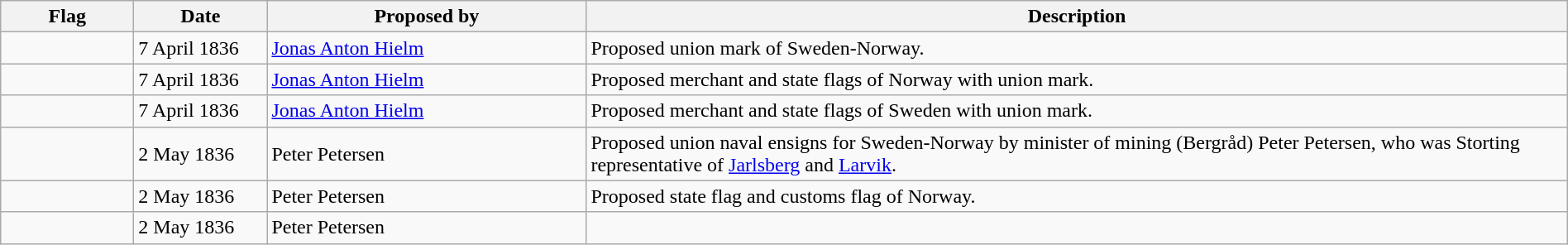<table class="wikitable" width="100%">
<tr>
<th style="width:100px;">Flag</th>
<th style="width:100px;">Date</th>
<th style="width:250px;">Proposed by</th>
<th style="min-width:250px">Description</th>
</tr>
<tr>
<td></td>
<td>7 April 1836</td>
<td><a href='#'>Jonas Anton Hielm</a></td>
<td>Proposed union mark of Sweden-Norway.</td>
</tr>
<tr>
<td></td>
<td>7 April 1836</td>
<td><a href='#'>Jonas Anton Hielm</a></td>
<td>Proposed merchant and state flags of Norway with union mark.</td>
</tr>
<tr>
<td></td>
<td>7 April 1836</td>
<td><a href='#'>Jonas Anton Hielm</a></td>
<td>Proposed merchant and state flags of Sweden with union mark.</td>
</tr>
<tr>
<td></td>
<td>2 May 1836</td>
<td>Peter Petersen</td>
<td>Proposed union naval ensigns for Sweden-Norway by minister of mining (Bergråd) Peter Petersen, who was Storting representative of <a href='#'>Jarlsberg</a> and <a href='#'>Larvik</a>.</td>
</tr>
<tr>
<td></td>
<td>2 May 1836</td>
<td>Peter Petersen</td>
<td>Proposed state flag and customs flag of Norway.</td>
</tr>
<tr>
<td></td>
<td>2 May 1836</td>
<td>Peter Petersen</td>
<td></td>
</tr>
</table>
